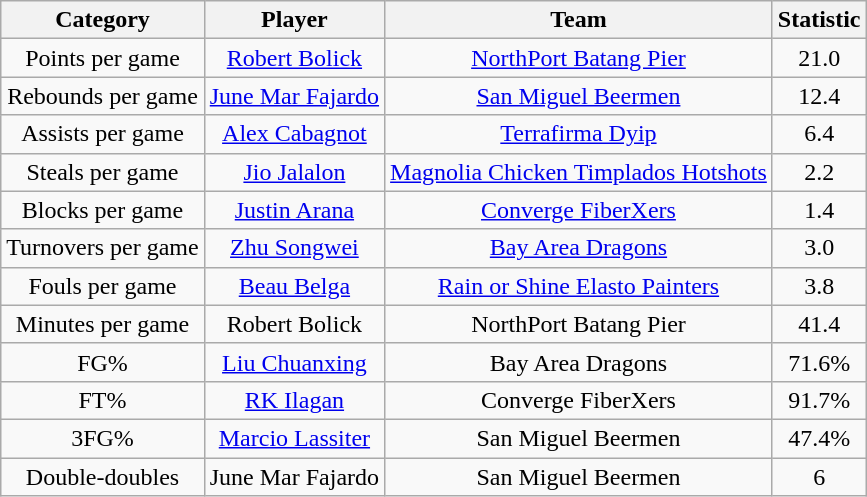<table class="wikitable" style="text-align:center">
<tr>
<th>Category</th>
<th>Player</th>
<th>Team</th>
<th>Statistic</th>
</tr>
<tr>
<td>Points per game</td>
<td><a href='#'>Robert Bolick</a></td>
<td><a href='#'>NorthPort Batang Pier</a></td>
<td>21.0</td>
</tr>
<tr>
<td>Rebounds per game</td>
<td><a href='#'>June Mar Fajardo</a></td>
<td><a href='#'>San Miguel Beermen</a></td>
<td>12.4</td>
</tr>
<tr>
<td>Assists per game</td>
<td><a href='#'>Alex Cabagnot</a></td>
<td><a href='#'>Terrafirma Dyip</a></td>
<td>6.4</td>
</tr>
<tr>
<td>Steals per game</td>
<td><a href='#'>Jio Jalalon</a></td>
<td><a href='#'>Magnolia Chicken Timplados Hotshots</a></td>
<td>2.2</td>
</tr>
<tr>
<td>Blocks per game</td>
<td><a href='#'>Justin Arana</a></td>
<td><a href='#'>Converge FiberXers</a></td>
<td>1.4</td>
</tr>
<tr>
<td>Turnovers per game</td>
<td><a href='#'>Zhu Songwei</a></td>
<td><a href='#'>Bay Area Dragons</a></td>
<td>3.0</td>
</tr>
<tr>
<td>Fouls per game</td>
<td><a href='#'>Beau Belga</a></td>
<td><a href='#'>Rain or Shine Elasto Painters</a></td>
<td>3.8</td>
</tr>
<tr>
<td>Minutes per game</td>
<td>Robert Bolick</td>
<td>NorthPort Batang Pier</td>
<td>41.4</td>
</tr>
<tr>
<td>FG%</td>
<td><a href='#'>Liu Chuanxing</a></td>
<td>Bay Area Dragons</td>
<td>71.6%</td>
</tr>
<tr>
<td>FT%</td>
<td><a href='#'>RK Ilagan</a></td>
<td>Converge FiberXers</td>
<td>91.7%</td>
</tr>
<tr>
<td>3FG%</td>
<td><a href='#'>Marcio Lassiter</a></td>
<td>San Miguel Beermen</td>
<td>47.4%</td>
</tr>
<tr>
<td>Double-doubles</td>
<td>June Mar Fajardo</td>
<td>San Miguel Beermen</td>
<td>6</td>
</tr>
</table>
